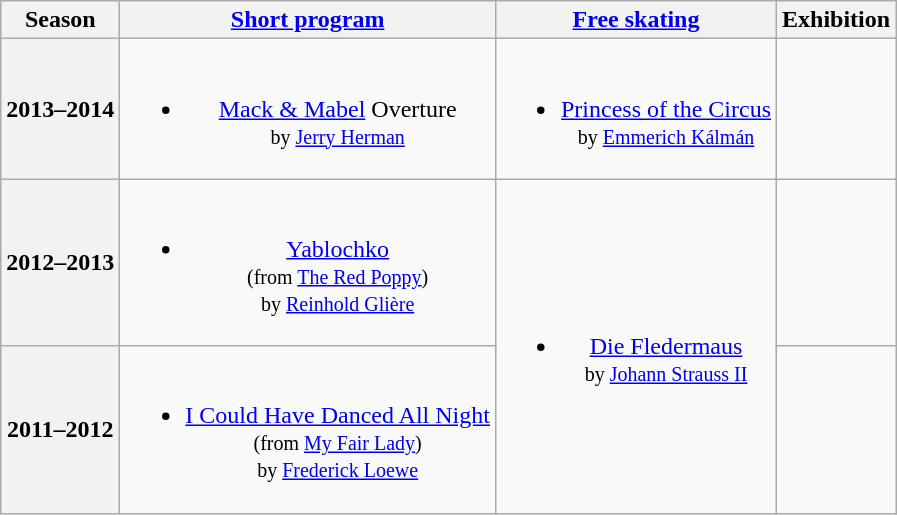<table class="wikitable" style="text-align:center">
<tr>
<th>Season</th>
<th><a href='#'>Short program</a></th>
<th><a href='#'>Free skating</a></th>
<th>Exhibition</th>
</tr>
<tr>
<th>2013–2014 <br> </th>
<td><br><ul><li><a href='#'>Mack & Mabel</a> Overture <br><small> by <a href='#'>Jerry Herman</a> </small></li></ul></td>
<td><br><ul><li><a href='#'>Princess of the Circus</a> <br><small> by <a href='#'>Emmerich Kálmán</a> </small></li></ul></td>
<td></td>
</tr>
<tr>
<th>2012–2013 <br> </th>
<td><br><ul><li><a href='#'>Yablochko</a> <br><small> (from <a href='#'>The Red Poppy</a>) <br> by <a href='#'>Reinhold Glière</a> </small></li></ul></td>
<td rowspan=2><br><ul><li><a href='#'>Die Fledermaus</a> <br><small> by <a href='#'>Johann Strauss II</a> </small></li></ul></td>
<td></td>
</tr>
<tr>
<th>2011–2012 <br> </th>
<td><br><ul><li><a href='#'>I Could Have Danced All Night</a> <br><small> (from <a href='#'>My Fair Lady</a>) <br> by <a href='#'>Frederick Loewe</a> </small></li></ul></td>
<td></td>
</tr>
</table>
